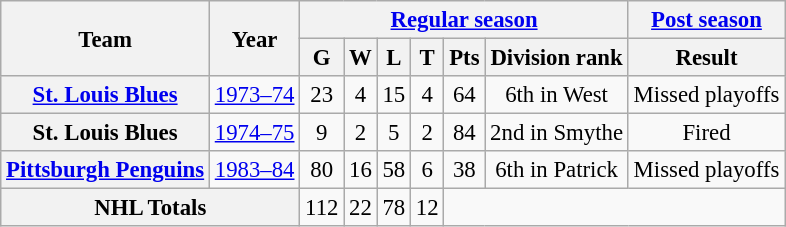<table class="wikitable" style="font-size: 95%; text-align:center;">
<tr>
<th rowspan="2">Team</th>
<th rowspan="2">Year</th>
<th colspan="6"><a href='#'>Regular season</a></th>
<th colspan="1"><a href='#'>Post season</a></th>
</tr>
<tr>
<th>G</th>
<th>W</th>
<th>L</th>
<th>T</th>
<th>Pts</th>
<th>Division rank</th>
<th>Result</th>
</tr>
<tr>
<th><a href='#'>St. Louis Blues</a></th>
<td><a href='#'>1973–74</a></td>
<td>23</td>
<td>4</td>
<td>15</td>
<td>4</td>
<td>64</td>
<td>6th in West</td>
<td>Missed playoffs</td>
</tr>
<tr>
<th>St. Louis Blues</th>
<td><a href='#'>1974–75</a></td>
<td>9</td>
<td>2</td>
<td>5</td>
<td>2</td>
<td>84</td>
<td>2nd in Smythe</td>
<td>Fired</td>
</tr>
<tr>
<th><a href='#'>Pittsburgh Penguins</a></th>
<td><a href='#'>1983–84</a></td>
<td>80</td>
<td>16</td>
<td>58</td>
<td>6</td>
<td>38</td>
<td>6th in Patrick</td>
<td>Missed playoffs</td>
</tr>
<tr>
<th colspan="2">NHL Totals</th>
<td>112</td>
<td>22</td>
<td>78</td>
<td>12</td>
</tr>
</table>
